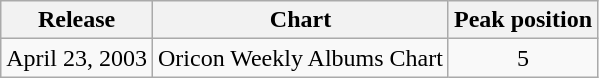<table class="wikitable">
<tr>
<th align="left">Release</th>
<th align="left">Chart</th>
<th align="left">Peak position</th>
</tr>
<tr>
<td align="left">April 23, 2003</td>
<td align="left">Oricon Weekly Albums Chart</td>
<td align="center">5</td>
</tr>
</table>
